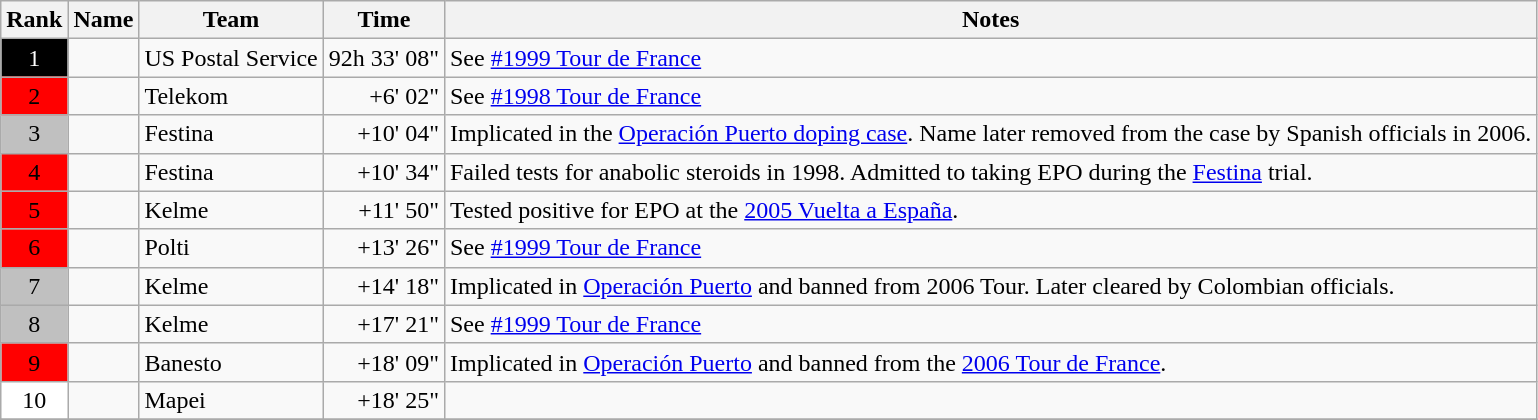<table class="wikitable" style="margin-bottom:0;">
<tr>
<th>Rank</th>
<th>Name</th>
<th>Team</th>
<th>Time</th>
<th>Notes</th>
</tr>
<tr>
<td style="text-align:center; background:black;color:white">1</td>
<td nowrap></td>
<td nowrap>US Postal Service</td>
<td align=right nowrap>92h 33' 08"</td>
<td>See <a href='#'>#1999 Tour de France</a></td>
</tr>
<tr>
<td style="text-align:center;background:red">2</td>
<td nowrap></td>
<td>Telekom</td>
<td align=right>+6' 02"</td>
<td>See <a href='#'>#1998 Tour de France</a></td>
</tr>
<tr>
<td style="text-align:center; background:silver;">3</td>
<td nowrap></td>
<td>Festina</td>
<td align=right>+10' 04"</td>
<td>Implicated in the <a href='#'>Operación Puerto doping case</a>. Name later removed from the case by Spanish officials in 2006.</td>
</tr>
<tr>
<td style="text-align:center;background:red">4</td>
<td nowrap></td>
<td>Festina</td>
<td align=right>+10' 34"</td>
<td>Failed tests for anabolic steroids in 1998. Admitted to taking EPO during the <a href='#'>Festina</a> trial.</td>
</tr>
<tr>
<td style="text-align:center;background:red">5</td>
<td nowrap></td>
<td>Kelme</td>
<td align=right>+11' 50"</td>
<td>Tested positive for EPO at the <a href='#'>2005 Vuelta a España</a>.</td>
</tr>
<tr>
<td style="text-align:center;background:red">6</td>
<td nowrap></td>
<td>Polti</td>
<td align=right>+13' 26"</td>
<td>See <a href='#'>#1999 Tour de France</a></td>
</tr>
<tr>
<td style="text-align:center; background:silver;">7</td>
<td nowrap></td>
<td>Kelme</td>
<td align=right>+14' 18"</td>
<td>Implicated in <a href='#'>Operación Puerto</a> and banned from 2006 Tour. Later cleared by Colombian officials.</td>
</tr>
<tr>
<td style="text-align:center; background:silver;">8</td>
<td nowrap></td>
<td>Kelme</td>
<td align=right>+17' 21"</td>
<td>See <a href='#'>#1999 Tour de France</a></td>
</tr>
<tr>
<td style="text-align:center;background:red">9</td>
<td nowrap></td>
<td>Banesto</td>
<td align=right>+18' 09"</td>
<td>Implicated in <a href='#'>Operación Puerto</a> and banned from the <a href='#'>2006 Tour de France</a>.</td>
</tr>
<tr>
<td style="text-align:center;background:white;">10</td>
<td nowrap></td>
<td>Mapei</td>
<td align=right>+18' 25"</td>
<td></td>
</tr>
<tr>
</tr>
</table>
